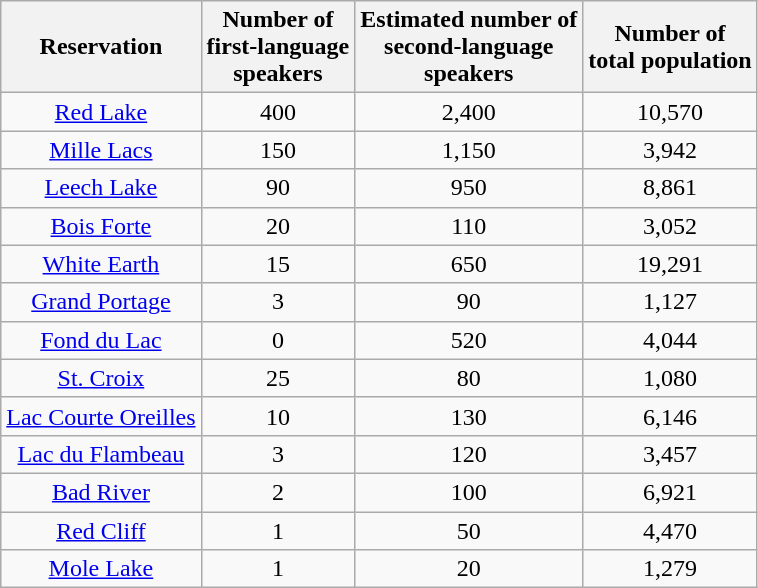<table class="wikitable">
<tr>
<th>Reservation</th>
<th>Number of<br>first-language<br>speakers</th>
<th>Estimated number of<br>second-language<br>speakers</th>
<th>Number of<br>total population</th>
</tr>
<tr>
<td align="center"><a href='#'>Red Lake</a></td>
<td align="center">400</td>
<td align="center">2,400</td>
<td align="center">10,570</td>
</tr>
<tr>
<td align="center"><a href='#'>Mille Lacs</a></td>
<td align="center">150</td>
<td align="center">1,150</td>
<td align="center">3,942</td>
</tr>
<tr>
<td align="center"><a href='#'>Leech Lake</a></td>
<td align="center">90</td>
<td align="center">950</td>
<td align="center">8,861</td>
</tr>
<tr>
<td align="center"><a href='#'>Bois Forte</a></td>
<td align="center">20</td>
<td align="center">110</td>
<td align="center">3,052</td>
</tr>
<tr>
<td align="center"><a href='#'>White Earth</a></td>
<td align="center">15</td>
<td align="center">650</td>
<td align="center">19,291</td>
</tr>
<tr>
<td align="center"><a href='#'>Grand Portage</a></td>
<td align="center">3</td>
<td align="center">90</td>
<td align="center">1,127</td>
</tr>
<tr>
<td align="center"><a href='#'>Fond du Lac</a></td>
<td align="center">0</td>
<td align="center">520</td>
<td align="center">4,044</td>
</tr>
<tr>
<td align="center"><a href='#'>St. Croix</a></td>
<td align="center">25</td>
<td align="center">80</td>
<td align="center">1,080</td>
</tr>
<tr>
<td align="center"><a href='#'>Lac Courte Oreilles</a></td>
<td align="center">10</td>
<td align="center">130</td>
<td align="center">6,146</td>
</tr>
<tr>
<td align="center"><a href='#'>Lac du Flambeau</a></td>
<td align="center">3</td>
<td align="center">120</td>
<td align="center">3,457</td>
</tr>
<tr>
<td align="center"><a href='#'>Bad River</a></td>
<td align="center">2</td>
<td align="center">100</td>
<td align="center">6,921</td>
</tr>
<tr>
<td align="center"><a href='#'>Red Cliff</a></td>
<td align="center">1</td>
<td align="center">50</td>
<td align="center">4,470</td>
</tr>
<tr>
<td align="center"><a href='#'>Mole Lake</a></td>
<td align="center">1</td>
<td align="center">20</td>
<td align="center">1,279</td>
</tr>
</table>
